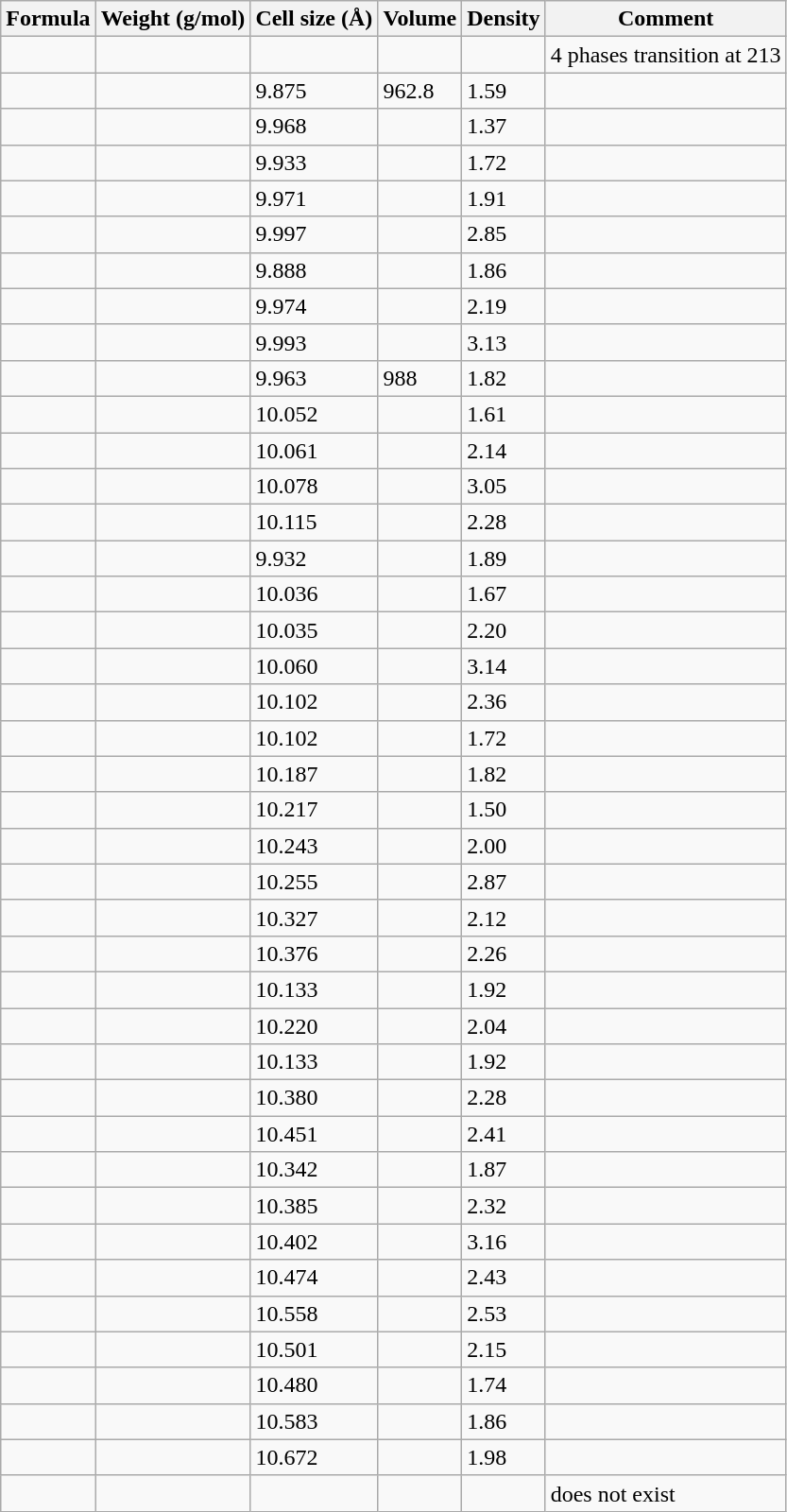<table class="wikitable">
<tr>
<th scope=col>Formula</th>
<th scope=col>Weight (g/mol)</th>
<th scope=col>Cell size (Å)</th>
<th scope=col>Volume</th>
<th scope=col>Density</th>
<th scope=col>Comment</th>
</tr>
<tr>
<td></td>
<td></td>
<td></td>
<td></td>
<td></td>
<td>4 phases transition at 213</td>
</tr>
<tr>
<td></td>
<td></td>
<td>9.875</td>
<td>962.8</td>
<td>1.59</td>
<td></td>
</tr>
<tr>
<td></td>
<td></td>
<td>9.968</td>
<td></td>
<td>1.37</td>
<td></td>
</tr>
<tr>
<td></td>
<td></td>
<td>9.933</td>
<td></td>
<td>1.72</td>
<td></td>
</tr>
<tr>
<td></td>
<td></td>
<td>9.971</td>
<td></td>
<td>1.91</td>
<td></td>
</tr>
<tr>
<td></td>
<td></td>
<td>9.997</td>
<td></td>
<td>2.85</td>
<td></td>
</tr>
<tr>
<td></td>
<td></td>
<td>9.888</td>
<td></td>
<td>1.86</td>
<td></td>
</tr>
<tr>
<td></td>
<td></td>
<td>9.974</td>
<td></td>
<td>2.19</td>
<td></td>
</tr>
<tr>
<td></td>
<td></td>
<td>9.993</td>
<td></td>
<td>3.13</td>
<td></td>
</tr>
<tr>
<td></td>
<td></td>
<td>9.963</td>
<td>988</td>
<td>1.82</td>
<td></td>
</tr>
<tr>
<td></td>
<td></td>
<td>10.052</td>
<td></td>
<td>1.61</td>
<td></td>
</tr>
<tr>
<td></td>
<td></td>
<td>10.061</td>
<td></td>
<td>2.14</td>
<td></td>
</tr>
<tr>
<td></td>
<td></td>
<td>10.078</td>
<td></td>
<td>3.05</td>
<td></td>
</tr>
<tr>
<td></td>
<td></td>
<td>10.115</td>
<td></td>
<td>2.28</td>
<td></td>
</tr>
<tr>
<td></td>
<td></td>
<td>9.932</td>
<td></td>
<td>1.89</td>
<td></td>
</tr>
<tr>
<td></td>
<td></td>
<td>10.036</td>
<td></td>
<td>1.67</td>
<td></td>
</tr>
<tr>
<td></td>
<td></td>
<td>10.035</td>
<td></td>
<td>2.20</td>
<td></td>
</tr>
<tr>
<td></td>
<td></td>
<td>10.060</td>
<td></td>
<td>3.14</td>
<td></td>
</tr>
<tr>
<td></td>
<td></td>
<td>10.102</td>
<td></td>
<td>2.36</td>
<td></td>
</tr>
<tr>
<td></td>
<td></td>
<td>10.102</td>
<td></td>
<td>1.72</td>
<td></td>
</tr>
<tr>
<td></td>
<td></td>
<td>10.187</td>
<td></td>
<td>1.82</td>
<td></td>
</tr>
<tr>
<td></td>
<td></td>
<td>10.217</td>
<td></td>
<td>1.50</td>
<td></td>
</tr>
<tr>
<td></td>
<td></td>
<td>10.243</td>
<td></td>
<td>2.00</td>
<td></td>
</tr>
<tr>
<td></td>
<td></td>
<td>10.255</td>
<td></td>
<td>2.87</td>
<td></td>
</tr>
<tr>
<td></td>
<td></td>
<td>10.327</td>
<td></td>
<td>2.12</td>
<td></td>
</tr>
<tr>
<td></td>
<td></td>
<td>10.376</td>
<td></td>
<td>2.26</td>
<td></td>
</tr>
<tr>
<td></td>
<td></td>
<td>10.133</td>
<td></td>
<td>1.92</td>
<td></td>
</tr>
<tr>
<td></td>
<td></td>
<td>10.220</td>
<td></td>
<td>2.04</td>
<td></td>
</tr>
<tr>
<td></td>
<td></td>
<td>10.133</td>
<td></td>
<td>1.92</td>
<td></td>
</tr>
<tr>
<td></td>
<td></td>
<td>10.380</td>
<td></td>
<td>2.28</td>
<td></td>
</tr>
<tr>
<td></td>
<td></td>
<td>10.451</td>
<td></td>
<td>2.41</td>
<td></td>
</tr>
<tr>
<td></td>
<td></td>
<td>10.342</td>
<td></td>
<td>1.87</td>
<td></td>
</tr>
<tr>
<td></td>
<td></td>
<td>10.385</td>
<td></td>
<td>2.32</td>
<td></td>
</tr>
<tr>
<td></td>
<td></td>
<td>10.402</td>
<td></td>
<td>3.16</td>
<td></td>
</tr>
<tr>
<td></td>
<td></td>
<td>10.474</td>
<td></td>
<td>2.43</td>
<td></td>
</tr>
<tr>
<td></td>
<td></td>
<td>10.558</td>
<td></td>
<td>2.53</td>
<td></td>
</tr>
<tr>
<td></td>
<td></td>
<td>10.501</td>
<td></td>
<td>2.15</td>
<td></td>
</tr>
<tr>
<td></td>
<td></td>
<td>10.480</td>
<td></td>
<td>1.74</td>
<td></td>
</tr>
<tr>
<td></td>
<td></td>
<td>10.583</td>
<td></td>
<td>1.86</td>
<td></td>
</tr>
<tr>
<td></td>
<td></td>
<td>10.672</td>
<td></td>
<td>1.98</td>
<td></td>
</tr>
<tr>
<td></td>
<td></td>
<td></td>
<td></td>
<td></td>
<td>does not exist</td>
</tr>
</table>
